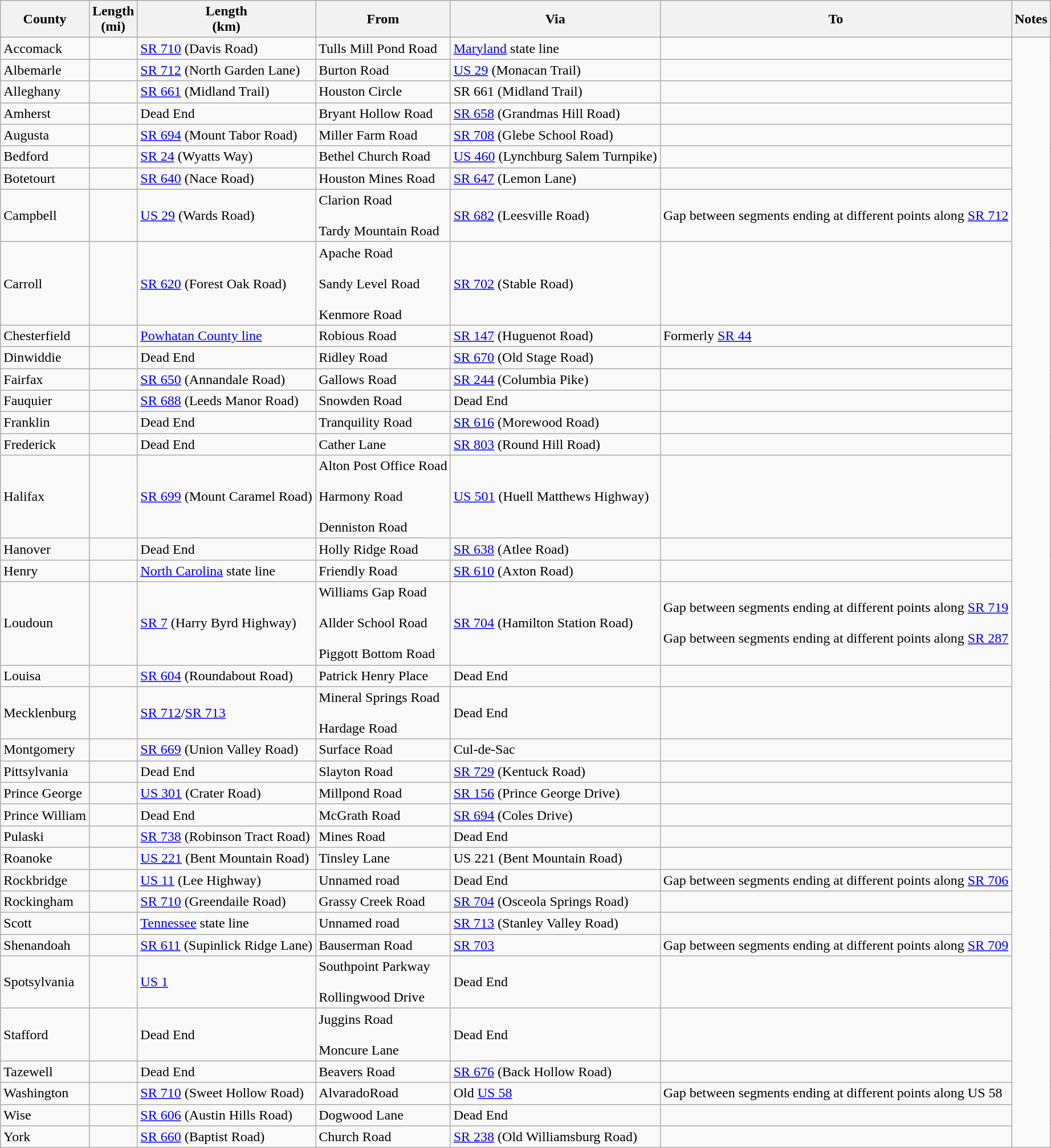<table class="wikitable sortable">
<tr>
<th>County</th>
<th>Length<br>(mi)</th>
<th>Length<br>(km)</th>
<th class="unsortable">From</th>
<th class="unsortable">Via</th>
<th class="unsortable">To</th>
<th class="unsortable">Notes</th>
</tr>
<tr>
<td id="Accomack">Accomack</td>
<td></td>
<td><a href='#'>SR 710</a> (Davis Road)</td>
<td>Tulls Mill Pond Road</td>
<td><a href='#'>Maryland</a> state line</td>
<td></td>
</tr>
<tr>
<td id="Albemarle">Albemarle</td>
<td></td>
<td><a href='#'>SR 712</a> (North Garden Lane)</td>
<td>Burton Road</td>
<td><a href='#'>US 29</a> (Monacan Trail)</td>
<td></td>
</tr>
<tr>
<td id="Alleghany">Alleghany</td>
<td></td>
<td><a href='#'>SR 661</a> (Midland Trail)</td>
<td>Houston Circle</td>
<td>SR 661 (Midland Trail)</td>
<td><br></td>
</tr>
<tr>
<td id="Amherst">Amherst</td>
<td></td>
<td>Dead End</td>
<td>Bryant Hollow Road</td>
<td><a href='#'>SR 658</a> (Grandmas Hill Road)</td>
<td><br>
</td>
</tr>
<tr>
<td id="Augusta">Augusta</td>
<td></td>
<td><a href='#'>SR 694</a> (Mount Tabor Road)</td>
<td>Miller Farm Road</td>
<td><a href='#'>SR 708</a> (Glebe School Road)</td>
<td><br></td>
</tr>
<tr>
<td id="Bedford">Bedford</td>
<td></td>
<td><a href='#'>SR 24</a> (Wyatts Way)</td>
<td>Bethel Church Road</td>
<td><a href='#'>US 460</a> (Lynchburg Salem Turnpike)</td>
<td><br></td>
</tr>
<tr>
<td id="Botetourt">Botetourt</td>
<td></td>
<td><a href='#'>SR 640</a> (Nace Road)</td>
<td>Houston Mines Road</td>
<td><a href='#'>SR 647</a> (Lemon Lane)</td>
<td><br>

</td>
</tr>
<tr>
<td id="Campbell">Campbell</td>
<td></td>
<td><a href='#'>US 29</a> (Wards Road)</td>
<td>Clarion Road<br><br>Tardy Mountain Road</td>
<td><a href='#'>SR 682</a> (Leesville Road)</td>
<td>Gap between segments ending at different points along <a href='#'>SR 712</a><br></td>
</tr>
<tr>
<td id="Carroll">Carroll</td>
<td></td>
<td><a href='#'>SR 620</a> (Forest Oak Road)</td>
<td>Apache Road<br><br>Sandy Level Road<br><br>Kenmore Road</td>
<td><a href='#'>SR 702</a> (Stable Road)</td>
<td><br>
</td>
</tr>
<tr>
<td id="Chesterfield">Chesterfield</td>
<td></td>
<td><a href='#'>Powhatan County line</a></td>
<td>Robious Road</td>
<td><a href='#'>SR 147</a> (Huguenot Road)</td>
<td>Formerly <a href='#'>SR 44</a><br>



</td>
</tr>
<tr>
<td id="Dinwiddie">Dinwiddie</td>
<td></td>
<td>Dead End</td>
<td>Ridley Road</td>
<td><a href='#'>SR 670</a> (Old Stage Road)</td>
<td><br></td>
</tr>
<tr>
<td id="Fairfax">Fairfax</td>
<td></td>
<td><a href='#'>SR 650</a> (Annandale Road)</td>
<td>Gallows Road</td>
<td><a href='#'>SR 244</a> (Columbia Pike)</td>
<td></td>
</tr>
<tr>
<td id="Fauquier">Fauquier</td>
<td></td>
<td><a href='#'>SR 688</a> (Leeds Manor Road)</td>
<td>Snowden Road</td>
<td>Dead End</td>
<td><br>
</td>
</tr>
<tr>
<td id="Franklin">Franklin</td>
<td></td>
<td>Dead End</td>
<td>Tranquility Road</td>
<td><a href='#'>SR 616</a> (Morewood Road)</td>
<td></td>
</tr>
<tr>
<td id="Frederick">Frederick</td>
<td></td>
<td>Dead End</td>
<td>Cather Lane</td>
<td><a href='#'>SR 803</a> (Round Hill Road)</td>
<td><br>




</td>
</tr>
<tr>
<td id="Halifax">Halifax</td>
<td></td>
<td><a href='#'>SR 699</a> (Mount Caramel Road)</td>
<td>Alton Post Office Road<br><br>Harmony Road<br><br>Denniston Road</td>
<td><a href='#'>US 501</a> (Huell Matthews Highway)</td>
<td></td>
</tr>
<tr>
<td id="Hanover">Hanover</td>
<td></td>
<td>Dead End</td>
<td>Holly Ridge Road</td>
<td><a href='#'>SR 638</a> (Atlee Road)</td>
<td><br></td>
</tr>
<tr>
<td id="Henry">Henry</td>
<td></td>
<td><a href='#'>North Carolina</a> state line</td>
<td>Friendly Road</td>
<td><a href='#'>SR 610</a> (Axton Road)</td>
<td><br>






</td>
</tr>
<tr>
<td id="Loudoun">Loudoun</td>
<td></td>
<td><a href='#'>SR 7</a> (Harry Byrd Highway)</td>
<td>Williams Gap Road<br><br>Allder School Road<br><br>Piggott Bottom Road</td>
<td><a href='#'>SR 704</a> (Hamilton Station Road)</td>
<td>Gap between segments ending at different points along <a href='#'>SR 719</a><br><br>Gap between segments ending at different points along <a href='#'>SR 287</a></td>
</tr>
<tr>
<td id="Louisa">Louisa</td>
<td></td>
<td><a href='#'>SR 604</a> (Roundabout Road)</td>
<td>Patrick Henry Place</td>
<td>Dead End</td>
<td><br>

</td>
</tr>
<tr>
<td id="Mecklenburg">Mecklenburg</td>
<td></td>
<td><a href='#'>SR 712</a>/<a href='#'>SR 713</a></td>
<td>Mineral Springs Road<br><br>Hardage Road</td>
<td>Dead End</td>
<td><br></td>
</tr>
<tr>
<td id="Montgomery">Montgomery</td>
<td></td>
<td><a href='#'>SR 669</a> (Union Valley Road)</td>
<td>Surface Road</td>
<td>Cul-de-Sac</td>
<td><br>






</td>
</tr>
<tr>
<td id="Pittsylvania">Pittsylvania</td>
<td></td>
<td>Dead End</td>
<td>Slayton Road</td>
<td><a href='#'>SR 729</a> (Kentuck Road)</td>
<td><br>
</td>
</tr>
<tr>
<td id="Prince George">Prince George</td>
<td></td>
<td><a href='#'>US 301</a> (Crater Road)</td>
<td>Millpond Road</td>
<td><a href='#'>SR 156</a> (Prince George Drive)</td>
<td></td>
</tr>
<tr>
<td id="Prince William">Prince William</td>
<td></td>
<td>Dead End</td>
<td>McGrath Road</td>
<td><a href='#'>SR 694</a> (Coles Drive)</td>
<td></td>
</tr>
<tr>
<td id="Pulaski">Pulaski</td>
<td></td>
<td><a href='#'>SR 738</a> (Robinson Tract Road)</td>
<td>Mines Road</td>
<td>Dead End</td>
<td><br>
</td>
</tr>
<tr>
<td id="Roanoke">Roanoke</td>
<td></td>
<td><a href='#'>US 221</a> (Bent Mountain Road)</td>
<td>Tinsley Lane</td>
<td>US 221 (Bent Mountain Road)</td>
<td></td>
</tr>
<tr>
<td id="Rockbridge">Rockbridge</td>
<td></td>
<td><a href='#'>US 11</a> (Lee Highway)</td>
<td>Unnamed road</td>
<td>Dead End</td>
<td>Gap between segments ending at different points along <a href='#'>SR 706</a></td>
</tr>
<tr>
<td id="Rockingham">Rockingham</td>
<td></td>
<td><a href='#'>SR 710</a> (Greendaile Road)</td>
<td>Grassy Creek Road</td>
<td><a href='#'>SR 704</a> (Osceola Springs Road)</td>
<td><br></td>
</tr>
<tr>
<td id="Scott">Scott</td>
<td></td>
<td><a href='#'>Tennessee</a> state line</td>
<td>Unnamed road</td>
<td><a href='#'>SR 713</a> (Stanley Valley Road)</td>
<td></td>
</tr>
<tr>
<td id="Shenandoah">Shenandoah</td>
<td></td>
<td><a href='#'>SR 611</a> (Supinlick Ridge Lane)</td>
<td>Bauserman Road</td>
<td><a href='#'>SR 703</a></td>
<td>Gap between segments ending at different points along <a href='#'>SR 709</a><br>
</td>
</tr>
<tr>
<td id="Spotsylvania">Spotsylvania</td>
<td></td>
<td><a href='#'>US 1</a></td>
<td>Southpoint Parkway<br><br>Rollingwood Drive</td>
<td>Dead End</td>
<td></td>
</tr>
<tr>
<td id="Stafford">Stafford</td>
<td></td>
<td>Dead End</td>
<td>Juggins Road<br><br>Moncure Lane</td>
<td>Dead End</td>
<td><br>
</td>
</tr>
<tr>
<td id="Tazewell">Tazewell</td>
<td></td>
<td>Dead End</td>
<td>Beavers Road</td>
<td><a href='#'>SR 676</a> (Back Hollow Road)</td>
<td><br></td>
</tr>
<tr>
<td id="Washington">Washington</td>
<td></td>
<td><a href='#'>SR 710</a> (Sweet Hollow Road)</td>
<td>AlvaradoRoad</td>
<td>Old <a href='#'>US 58</a></td>
<td>Gap between segments ending at different points along US 58<br></td>
</tr>
<tr>
<td id="Wise">Wise</td>
<td></td>
<td><a href='#'>SR 606</a> (Austin Hills Road)</td>
<td>Dogwood Lane</td>
<td>Dead End</td>
<td><br></td>
</tr>
<tr>
<td id="York">York</td>
<td></td>
<td><a href='#'>SR 660</a> (Baptist Road)</td>
<td>Church Road</td>
<td><a href='#'>SR 238</a> (Old Williamsburg Road)</td>
<td></td>
</tr>
</table>
